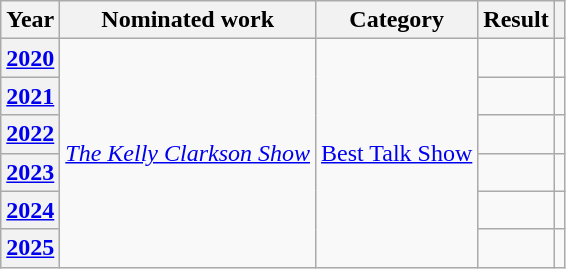<table class="wikitable plainrowheaders">
<tr>
<th>Year</th>
<th>Nominated work</th>
<th>Category</th>
<th>Result</th>
<th></th>
</tr>
<tr>
<th scope="row"><a href='#'>2020</a></th>
<td rowspan=6><em><a href='#'>The Kelly Clarkson Show</a></em></td>
<td rowspan=6><a href='#'>Best Talk Show</a></td>
<td></td>
<td align="center"></td>
</tr>
<tr>
<th scope="row"><a href='#'>2021</a></th>
<td></td>
<td align="center"></td>
</tr>
<tr>
<th scope="row"><a href='#'>2022</a></th>
<td></td>
<td align="center"></td>
</tr>
<tr>
<th scope="row"><a href='#'>2023</a></th>
<td></td>
<td align="center"></td>
</tr>
<tr>
<th scope="row"><a href='#'>2024</a></th>
<td></td>
<td align="center"></td>
</tr>
<tr>
<th scope="row"><a href='#'>2025</a></th>
<td></td>
<td align="center"></td>
</tr>
</table>
